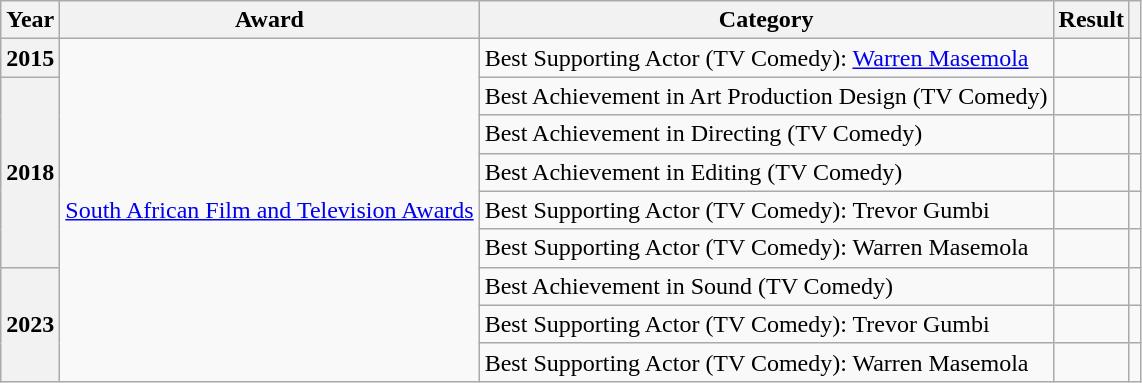<table class="wikitable plainrowheaders">
<tr>
<th>Year</th>
<th>Award</th>
<th>Category</th>
<th>Result</th>
<th></th>
</tr>
<tr>
<th scope="row">2015</th>
<td rowspan="9"><a href='#'>South African Film and Television Awards</a></td>
<td>Best Supporting Actor (TV Comedy): <a href='#'>Warren Masemola</a></td>
<td></td>
<td></td>
</tr>
<tr>
<th scope="row" rowspan="5">2018</th>
<td>Best Achievement in Art Production Design (TV Comedy)</td>
<td></td>
<td></td>
</tr>
<tr>
<td>Best Achievement in Directing (TV Comedy)</td>
<td></td>
<td></td>
</tr>
<tr>
<td>Best Achievement in Editing (TV Comedy)</td>
<td></td>
<td></td>
</tr>
<tr>
<td>Best Supporting Actor (TV Comedy): Trevor Gumbi</td>
<td></td>
<td></td>
</tr>
<tr>
<td>Best Supporting Actor (TV Comedy): Warren Masemola</td>
<td></td>
<td></td>
</tr>
<tr>
<th scope="row" rowspan="3">2023</th>
<td>Best Achievement in Sound (TV Comedy)</td>
<td></td>
<td></td>
</tr>
<tr>
<td>Best Supporting Actor (TV Comedy): Trevor Gumbi</td>
<td></td>
<td></td>
</tr>
<tr>
<td>Best Supporting Actor (TV Comedy): Warren Masemola</td>
<td></td>
<td></td>
</tr>
</table>
